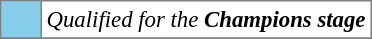<table bgcolor="#f7f8ff" cellpadding="3" cellspacing="0" border="1" style="font-size: 95%; border: gray solid 1px; border-collapse: collapse;text-align:center;">
<tr>
<td style="background: #87ceeb;" width="20"></td>
<td bgcolor="#ffffff" align="left"><em>Qualified for the <strong>Champions stage<strong><em></td>
</tr>
<tr>
</tr>
</table>
